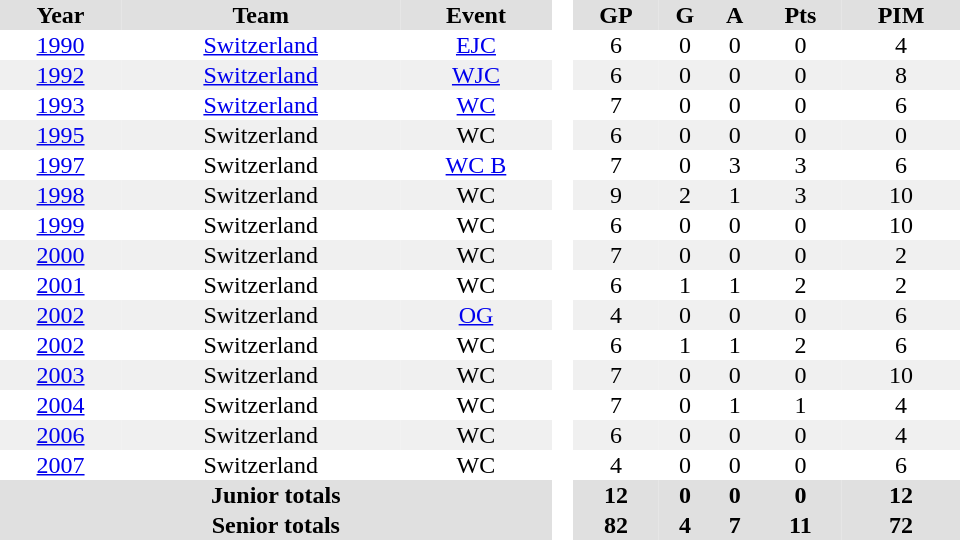<table border="0" cellpadding="1" cellspacing="0" style="text-align:center; width:40em">
<tr ALIGN="center" bgcolor="#e0e0e0">
<th>Year</th>
<th>Team</th>
<th>Event</th>
<th ALIGN="center" rowspan="99" bgcolor="#ffffff"> </th>
<th>GP</th>
<th>G</th>
<th>A</th>
<th>Pts</th>
<th>PIM</th>
</tr>
<tr>
<td><a href='#'>1990</a></td>
<td><a href='#'>Switzerland</a></td>
<td><a href='#'>EJC</a></td>
<td>6</td>
<td>0</td>
<td>0</td>
<td>0</td>
<td>4</td>
</tr>
<tr bgcolor="#f0f0f0">
<td><a href='#'>1992</a></td>
<td><a href='#'>Switzerland</a></td>
<td><a href='#'>WJC</a></td>
<td>6</td>
<td>0</td>
<td>0</td>
<td>0</td>
<td>8</td>
</tr>
<tr>
<td><a href='#'>1993</a></td>
<td><a href='#'>Switzerland</a></td>
<td><a href='#'>WC</a></td>
<td>7</td>
<td>0</td>
<td>0</td>
<td>0</td>
<td>6</td>
</tr>
<tr bgcolor="#f0f0f0">
<td><a href='#'>1995</a></td>
<td>Switzerland</td>
<td>WC</td>
<td>6</td>
<td>0</td>
<td>0</td>
<td>0</td>
<td>0</td>
</tr>
<tr>
<td><a href='#'>1997</a></td>
<td>Switzerland</td>
<td><a href='#'>WC B</a></td>
<td>7</td>
<td>0</td>
<td>3</td>
<td>3</td>
<td>6</td>
</tr>
<tr bgcolor="#f0f0f0">
<td><a href='#'>1998</a></td>
<td>Switzerland</td>
<td>WC</td>
<td>9</td>
<td>2</td>
<td>1</td>
<td>3</td>
<td>10</td>
</tr>
<tr>
<td><a href='#'>1999</a></td>
<td>Switzerland</td>
<td>WC</td>
<td>6</td>
<td>0</td>
<td>0</td>
<td>0</td>
<td>10</td>
</tr>
<tr bgcolor="#f0f0f0">
<td><a href='#'>2000</a></td>
<td>Switzerland</td>
<td>WC</td>
<td>7</td>
<td>0</td>
<td>0</td>
<td>0</td>
<td>2</td>
</tr>
<tr>
<td><a href='#'>2001</a></td>
<td>Switzerland</td>
<td>WC</td>
<td>6</td>
<td>1</td>
<td>1</td>
<td>2</td>
<td>2</td>
</tr>
<tr bgcolor="#f0f0f0">
<td><a href='#'>2002</a></td>
<td>Switzerland</td>
<td><a href='#'>OG</a></td>
<td>4</td>
<td>0</td>
<td>0</td>
<td>0</td>
<td>6</td>
</tr>
<tr>
<td><a href='#'>2002</a></td>
<td>Switzerland</td>
<td>WC</td>
<td>6</td>
<td>1</td>
<td>1</td>
<td>2</td>
<td>6</td>
</tr>
<tr bgcolor="#f0f0f0">
<td><a href='#'>2003</a></td>
<td>Switzerland</td>
<td>WC</td>
<td>7</td>
<td>0</td>
<td>0</td>
<td>0</td>
<td>10</td>
</tr>
<tr>
<td><a href='#'>2004</a></td>
<td>Switzerland</td>
<td>WC</td>
<td>7</td>
<td>0</td>
<td>1</td>
<td>1</td>
<td>4</td>
</tr>
<tr bgcolor="#f0f0f0">
<td><a href='#'>2006</a></td>
<td>Switzerland</td>
<td>WC</td>
<td>6</td>
<td>0</td>
<td>0</td>
<td>0</td>
<td>4</td>
</tr>
<tr>
<td><a href='#'>2007</a></td>
<td>Switzerland</td>
<td>WC</td>
<td>4</td>
<td>0</td>
<td>0</td>
<td>0</td>
<td>6</td>
</tr>
<tr bgcolor="#e0e0e0">
<th colspan="3">Junior totals</th>
<th>12</th>
<th>0</th>
<th>0</th>
<th>0</th>
<th>12</th>
</tr>
<tr bgcolor="#e0e0e0">
<th colspan="3">Senior totals</th>
<th>82</th>
<th>4</th>
<th>7</th>
<th>11</th>
<th>72</th>
</tr>
</table>
